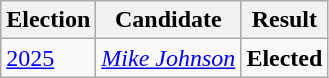<table class="wikitable sortable">
<tr>
<th bgcolor="teal">Election</th>
<th bgcolor="teal">Candidate</th>
<th bgcolor="teal">Result</th>
</tr>
<tr>
<td> <a href='#'>2025</a></td>
<td><em><a href='#'>Mike Johnson</a></em></td>
<td><strong></strong> <strong>Elected</strong></td>
</tr>
</table>
